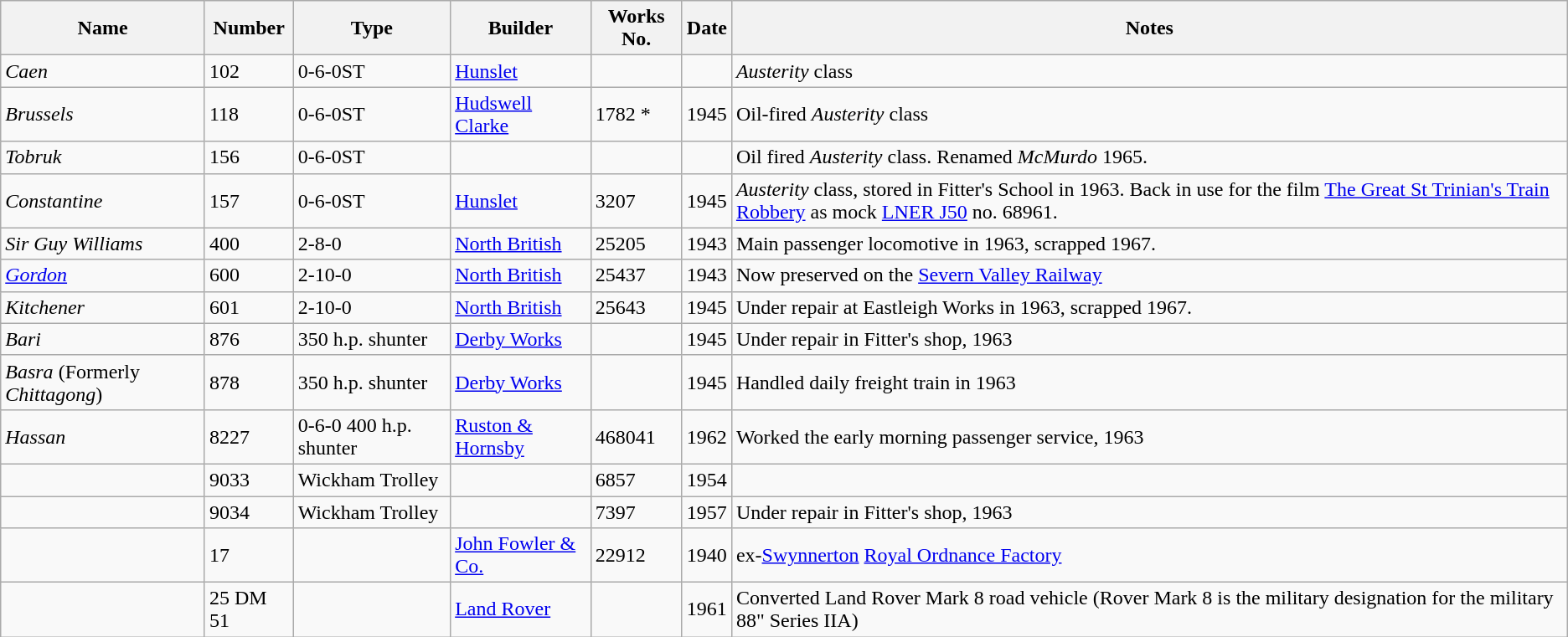<table class="wikitable">
<tr>
<th>Name</th>
<th>Number</th>
<th>Type</th>
<th>Builder</th>
<th>Works No.</th>
<th>Date</th>
<th>Notes</th>
</tr>
<tr>
<td><em>Caen</em></td>
<td>102</td>
<td>0-6-0ST</td>
<td><a href='#'>Hunslet</a></td>
<td></td>
<td></td>
<td><em>Austerity</em> class</td>
</tr>
<tr>
<td><em>Brussels</em></td>
<td>118</td>
<td>0-6-0ST</td>
<td><a href='#'>Hudswell Clarke</a></td>
<td>1782 *</td>
<td>1945</td>
<td>Oil-fired <em>Austerity</em> class</td>
</tr>
<tr>
<td><em>Tobruk</em></td>
<td>156</td>
<td>0-6-0ST</td>
<td></td>
<td></td>
<td></td>
<td>Oil fired <em>Austerity</em> class. Renamed <em>McMurdo</em> 1965.</td>
</tr>
<tr>
<td><em>Constantine</em></td>
<td>157</td>
<td>0-6-0ST</td>
<td><a href='#'>Hunslet</a></td>
<td>3207</td>
<td>1945</td>
<td><em>Austerity</em> class, stored in Fitter's School in 1963. Back in use for the film <a href='#'>The Great St Trinian's Train Robbery</a> as mock <a href='#'>LNER J50</a> no. 68961.</td>
</tr>
<tr>
<td><em>Sir Guy Williams</em></td>
<td>400</td>
<td>2-8-0</td>
<td><a href='#'>North British</a></td>
<td>25205</td>
<td>1943</td>
<td>Main passenger locomotive in 1963, scrapped 1967.</td>
</tr>
<tr>
<td><a href='#'><em>Gordon</em></a></td>
<td>600</td>
<td>2-10-0</td>
<td><a href='#'>North British</a></td>
<td>25437</td>
<td>1943</td>
<td>Now preserved on the <a href='#'>Severn Valley Railway</a></td>
</tr>
<tr>
<td><em>Kitchener</em></td>
<td>601</td>
<td>2-10-0</td>
<td><a href='#'>North British</a></td>
<td>25643</td>
<td>1945</td>
<td>Under repair at Eastleigh Works in 1963, scrapped 1967.</td>
</tr>
<tr>
<td><em>Bari</em></td>
<td>876</td>
<td>350 h.p. shunter</td>
<td><a href='#'>Derby Works</a></td>
<td></td>
<td>1945</td>
<td>Under repair in Fitter's shop, 1963</td>
</tr>
<tr>
<td><em>Basra</em> (Formerly <em>Chittagong</em>)</td>
<td>878</td>
<td>350 h.p. shunter</td>
<td><a href='#'>Derby Works</a></td>
<td></td>
<td>1945</td>
<td>Handled daily freight train in 1963</td>
</tr>
<tr>
<td><em>Hassan</em></td>
<td>8227</td>
<td>0-6-0 400 h.p. shunter</td>
<td><a href='#'>Ruston & Hornsby</a></td>
<td>468041</td>
<td>1962</td>
<td>Worked the early morning passenger service, 1963</td>
</tr>
<tr>
<td></td>
<td>9033</td>
<td>Wickham Trolley</td>
<td></td>
<td>6857</td>
<td>1954</td>
<td></td>
</tr>
<tr>
<td></td>
<td>9034</td>
<td>Wickham Trolley</td>
<td></td>
<td>7397</td>
<td>1957</td>
<td>Under repair in Fitter's shop, 1963</td>
</tr>
<tr>
<td></td>
<td>17</td>
<td></td>
<td><a href='#'>John Fowler & Co.</a></td>
<td>22912</td>
<td>1940</td>
<td>ex-<a href='#'>Swynnerton</a> <a href='#'>Royal Ordnance Factory</a></td>
</tr>
<tr>
<td></td>
<td>25 DM 51</td>
<td></td>
<td><a href='#'>Land Rover</a></td>
<td></td>
<td>1961</td>
<td>Converted Land Rover Mark 8 road vehicle (Rover Mark 8 is the military designation for the military 88" Series IIA)</td>
</tr>
</table>
